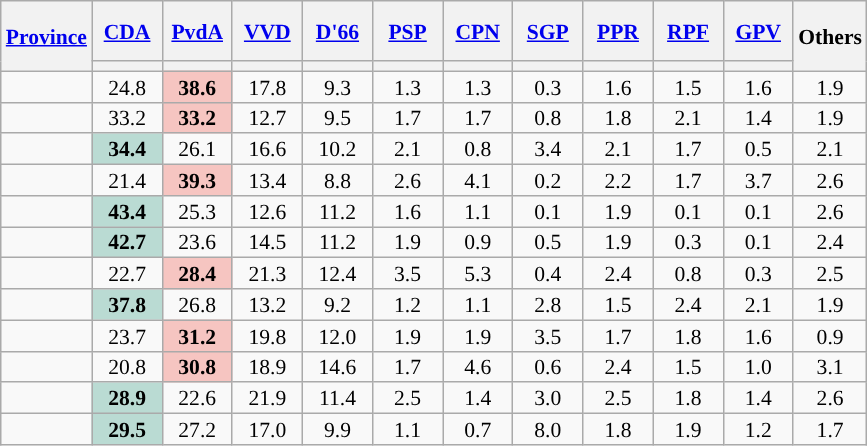<table class="wikitable sortable" style="text-align:center;font-size:90%;line-height:14px">
<tr style="height:40px;">
<th rowspan="2"><a href='#'>Province</a></th>
<th style="width:40px;"><a href='#'>CDA</a></th>
<th style="width:40px;"><a href='#'>PvdA</a></th>
<th style="width:40px;"><a href='#'>VVD</a></th>
<th style="width:40px;"><a href='#'>D'66</a></th>
<th style="width:40px;"><a href='#'>PSP</a></th>
<th style="width:40px;"><a href='#'>CPN</a></th>
<th style="width:40px;"><a href='#'>SGP</a></th>
<th style="width:40px;"><a href='#'>PPR</a></th>
<th style="width:40px;"><a href='#'>RPF</a></th>
<th style="width:40px;"><a href='#'>GPV</a></th>
<th style="width:40px;" rowspan="2">Others</th>
</tr>
<tr>
<th style="background:"></th>
<th style="background:"></th>
<th style="background:"></th>
<th style="background:"></th>
<th style="background:"></th>
<th style="background:"></th>
<th style="background:"></th>
<th style="background:"></th>
<th style="background:"></th>
<th style="background:"></th>
</tr>
<tr>
<td align="left"></td>
<td>24.8</td>
<td style="background:#F6C5C1;"><strong>38.6</strong></td>
<td>17.8</td>
<td>9.3</td>
<td>1.3</td>
<td>1.3</td>
<td>0.3</td>
<td>1.6</td>
<td>1.5</td>
<td>1.6</td>
<td>1.9</td>
</tr>
<tr>
<td align="left"></td>
<td>33.2</td>
<td style="background:#F6C5C1;"><strong>33.2</strong></td>
<td>12.7</td>
<td>9.5</td>
<td>1.7</td>
<td>1.7</td>
<td>0.8</td>
<td>1.8</td>
<td>2.1</td>
<td>1.4</td>
<td>1.9</td>
</tr>
<tr>
<td align="left"></td>
<td style="background:#BADBD3;"><strong>34.4</strong></td>
<td>26.1</td>
<td>16.6</td>
<td>10.2</td>
<td>2.1</td>
<td>0.8</td>
<td>3.4</td>
<td>2.1</td>
<td>1.7</td>
<td>0.5</td>
<td>2.1</td>
</tr>
<tr>
<td align="left"></td>
<td>21.4</td>
<td style="background:#F6C5C1;"><strong>39.3</strong></td>
<td>13.4</td>
<td>8.8</td>
<td>2.6</td>
<td>4.1</td>
<td>0.2</td>
<td>2.2</td>
<td>1.7</td>
<td>3.7</td>
<td>2.6</td>
</tr>
<tr>
<td align="left"></td>
<td style="background:#BADBD3;"><strong>43.4</strong></td>
<td>25.3</td>
<td>12.6</td>
<td>11.2</td>
<td>1.6</td>
<td>1.1</td>
<td>0.1</td>
<td>1.9</td>
<td>0.1</td>
<td>0.1</td>
<td>2.6</td>
</tr>
<tr>
<td align="left"></td>
<td style="background:#BADBD3;"><strong>42.7</strong></td>
<td>23.6</td>
<td>14.5</td>
<td>11.2</td>
<td>1.9</td>
<td>0.9</td>
<td>0.5</td>
<td>1.9</td>
<td>0.3</td>
<td>0.1</td>
<td>2.4</td>
</tr>
<tr>
<td align="left"></td>
<td>22.7</td>
<td style="background:#F6C5C1;"><strong>28.4</strong></td>
<td>21.3</td>
<td>12.4</td>
<td>3.5</td>
<td>5.3</td>
<td>0.4</td>
<td>2.4</td>
<td>0.8</td>
<td>0.3</td>
<td>2.5</td>
</tr>
<tr>
<td align="left"></td>
<td style="background:#BADBD3;"><strong>37.8</strong></td>
<td>26.8</td>
<td>13.2</td>
<td>9.2</td>
<td>1.2</td>
<td>1.1</td>
<td>2.8</td>
<td>1.5</td>
<td>2.4</td>
<td>2.1</td>
<td>1.9</td>
</tr>
<tr>
<td align="left"></td>
<td>23.7</td>
<td style="background:#F6C5C1;"><strong>31.2</strong></td>
<td>19.8</td>
<td>12.0</td>
<td>1.9</td>
<td>1.9</td>
<td>3.5</td>
<td>1.7</td>
<td>1.8</td>
<td>1.6</td>
<td>0.9</td>
</tr>
<tr>
<td align="left"></td>
<td>20.8</td>
<td style="background:#F6C5C1;"><strong>30.8</strong></td>
<td>18.9</td>
<td>14.6</td>
<td>1.7</td>
<td>4.6</td>
<td>0.6</td>
<td>2.4</td>
<td>1.5</td>
<td>1.0</td>
<td>3.1</td>
</tr>
<tr>
<td align="left"></td>
<td style="background:#BADBD3;"><strong>28.9</strong></td>
<td>22.6</td>
<td>21.9</td>
<td>11.4</td>
<td>2.5</td>
<td>1.4</td>
<td>3.0</td>
<td>2.5</td>
<td>1.8</td>
<td>1.4</td>
<td>2.6</td>
</tr>
<tr>
<td align="left"></td>
<td style="background:#BADBD3;"><strong>29.5</strong></td>
<td>27.2</td>
<td>17.0</td>
<td>9.9</td>
<td>1.1</td>
<td>0.7</td>
<td>8.0</td>
<td>1.8</td>
<td>1.9</td>
<td>1.2</td>
<td>1.7</td>
</tr>
</table>
